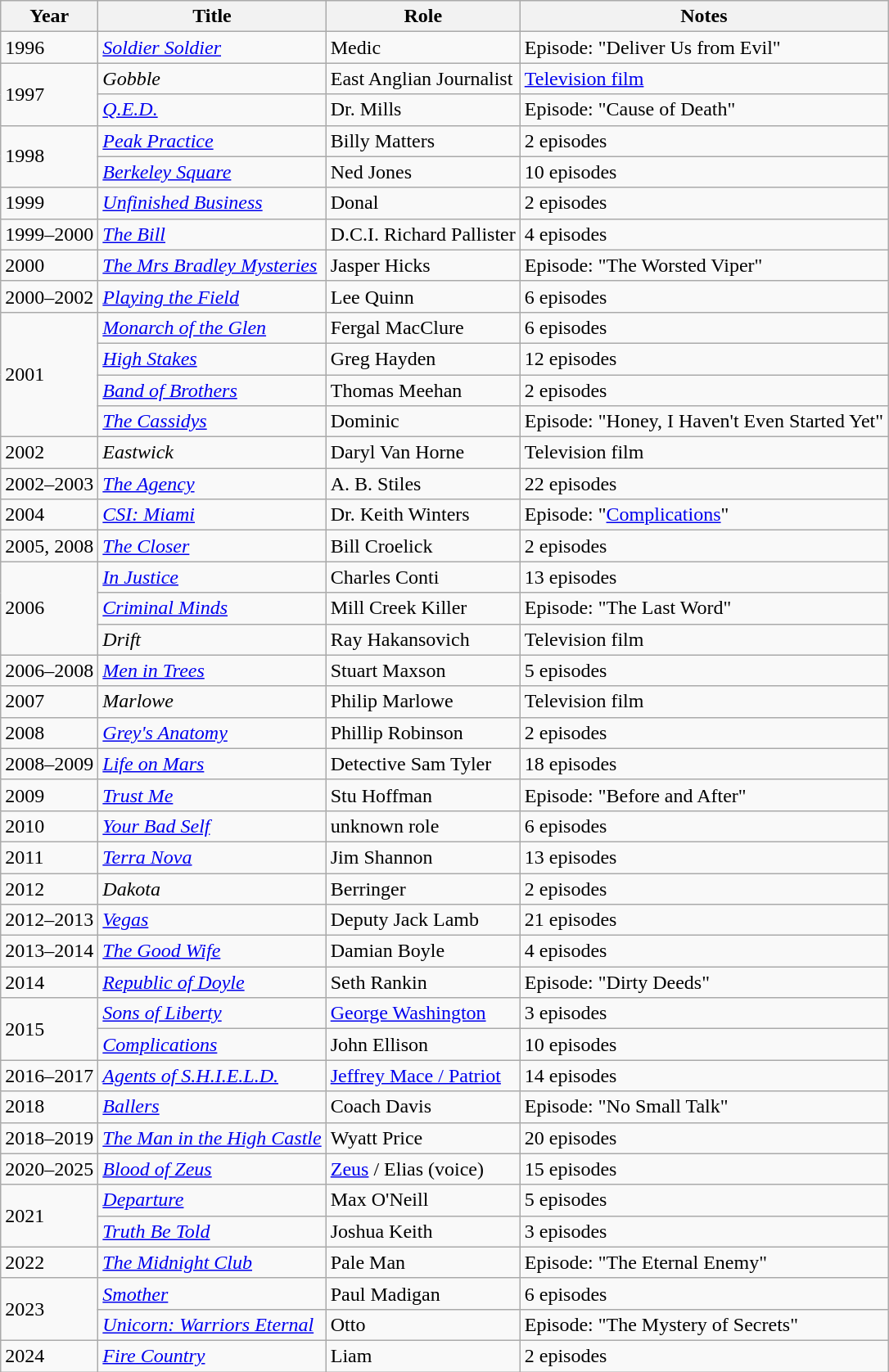<table class="wikitable sortable">
<tr>
<th>Year</th>
<th>Title</th>
<th>Role</th>
<th class="unsortable">Notes</th>
</tr>
<tr>
<td>1996</td>
<td><em><a href='#'>Soldier Soldier</a></em></td>
<td>Medic</td>
<td>Episode: "Deliver Us from Evil"</td>
</tr>
<tr>
<td rowspan="2">1997</td>
<td><em>Gobble</em></td>
<td>East Anglian Journalist</td>
<td><a href='#'>Television film</a></td>
</tr>
<tr>
<td><em><a href='#'>Q.E.D.</a></em></td>
<td>Dr. Mills</td>
<td>Episode: "Cause of Death"</td>
</tr>
<tr>
<td rowspan="2">1998</td>
<td><em><a href='#'>Peak Practice</a></em></td>
<td>Billy Matters</td>
<td>2 episodes</td>
</tr>
<tr>
<td><em><a href='#'>Berkeley Square</a></em></td>
<td>Ned Jones</td>
<td>10 episodes</td>
</tr>
<tr>
<td>1999</td>
<td><em><a href='#'>Unfinished Business</a></em></td>
<td>Donal</td>
<td>2 episodes</td>
</tr>
<tr>
<td>1999–2000</td>
<td><em><a href='#'>The Bill</a></em></td>
<td>D.C.I. Richard Pallister</td>
<td>4 episodes</td>
</tr>
<tr>
<td>2000</td>
<td><em><a href='#'>The Mrs Bradley Mysteries</a></em></td>
<td>Jasper Hicks</td>
<td>Episode: "The Worsted Viper"</td>
</tr>
<tr>
<td>2000–2002</td>
<td><em><a href='#'>Playing the Field</a></em></td>
<td>Lee Quinn</td>
<td>6 episodes</td>
</tr>
<tr>
<td rowspan="4">2001</td>
<td><em><a href='#'>Monarch of the Glen</a></em></td>
<td>Fergal MacClure</td>
<td>6 episodes</td>
</tr>
<tr>
<td><em><a href='#'>High Stakes</a></em></td>
<td>Greg Hayden</td>
<td>12 episodes</td>
</tr>
<tr>
<td><em><a href='#'>Band of Brothers</a></em></td>
<td>Thomas Meehan</td>
<td>2 episodes</td>
</tr>
<tr>
<td><em><a href='#'>The Cassidys</a></em></td>
<td>Dominic</td>
<td>Episode: "Honey, I Haven't Even Started Yet"</td>
</tr>
<tr>
<td>2002</td>
<td><em>Eastwick</em></td>
<td>Daryl Van Horne</td>
<td>Television film</td>
</tr>
<tr>
<td>2002–2003</td>
<td><em><a href='#'>The Agency</a></em></td>
<td>A. B. Stiles</td>
<td>22 episodes</td>
</tr>
<tr>
<td>2004</td>
<td><em><a href='#'>CSI: Miami</a></em></td>
<td>Dr. Keith Winters</td>
<td>Episode: "<a href='#'>Complications</a>"</td>
</tr>
<tr>
<td>2005, 2008</td>
<td><em><a href='#'>The Closer</a></em></td>
<td>Bill Croelick</td>
<td>2 episodes</td>
</tr>
<tr>
<td rowspan="3">2006</td>
<td><em><a href='#'>In Justice</a></em></td>
<td>Charles Conti</td>
<td>13 episodes</td>
</tr>
<tr>
<td><em><a href='#'>Criminal Minds</a></em></td>
<td>Mill Creek Killer</td>
<td>Episode: "The Last Word"</td>
</tr>
<tr>
<td><em>Drift</em></td>
<td>Ray Hakansovich</td>
<td>Television film</td>
</tr>
<tr>
<td>2006–2008</td>
<td><em><a href='#'>Men in Trees</a></em></td>
<td>Stuart Maxson</td>
<td>5 episodes</td>
</tr>
<tr>
<td>2007</td>
<td><em>Marlowe</em></td>
<td>Philip Marlowe</td>
<td>Television film</td>
</tr>
<tr>
<td>2008</td>
<td><em><a href='#'>Grey's Anatomy</a></em></td>
<td>Phillip Robinson</td>
<td>2 episodes</td>
</tr>
<tr>
<td>2008–2009</td>
<td><em><a href='#'>Life on Mars</a></em></td>
<td>Detective Sam Tyler</td>
<td>18 episodes</td>
</tr>
<tr>
<td>2009</td>
<td><em><a href='#'>Trust Me</a></em></td>
<td>Stu Hoffman</td>
<td>Episode: "Before and After"</td>
</tr>
<tr>
<td>2010</td>
<td><em><a href='#'>Your Bad Self</a></em></td>
<td>unknown role</td>
<td>6 episodes</td>
</tr>
<tr>
<td>2011</td>
<td><em><a href='#'>Terra Nova</a></em></td>
<td>Jim Shannon</td>
<td>13 episodes</td>
</tr>
<tr>
<td>2012</td>
<td><em>Dakota</em></td>
<td>Berringer</td>
<td>2 episodes</td>
</tr>
<tr>
<td>2012–2013</td>
<td><em><a href='#'>Vegas</a></em></td>
<td>Deputy Jack Lamb</td>
<td>21 episodes</td>
</tr>
<tr>
<td>2013–2014</td>
<td><em><a href='#'>The Good Wife</a></em></td>
<td>Damian Boyle</td>
<td>4 episodes</td>
</tr>
<tr>
<td>2014</td>
<td><em><a href='#'>Republic of Doyle</a></em></td>
<td>Seth Rankin</td>
<td>Episode: "Dirty Deeds"</td>
</tr>
<tr>
<td rowspan="2">2015</td>
<td><em><a href='#'>Sons of Liberty</a></em></td>
<td><a href='#'>George Washington</a></td>
<td>3 episodes</td>
</tr>
<tr>
<td><em><a href='#'>Complications</a></em></td>
<td>John Ellison</td>
<td>10 episodes</td>
</tr>
<tr>
<td>2016–2017</td>
<td><em><a href='#'>Agents of S.H.I.E.L.D.</a></em></td>
<td><a href='#'>Jeffrey Mace / Patriot</a></td>
<td>14 episodes</td>
</tr>
<tr>
<td>2018</td>
<td><em><a href='#'>Ballers</a></em></td>
<td>Coach Davis</td>
<td>Episode: "No Small Talk"</td>
</tr>
<tr>
<td>2018–2019</td>
<td><em><a href='#'>The Man in the High Castle</a></em></td>
<td>Wyatt Price</td>
<td>20 episodes </td>
</tr>
<tr>
<td>2020–2025</td>
<td><em><a href='#'>Blood of Zeus</a></em></td>
<td><a href='#'>Zeus</a> / Elias (voice)</td>
<td>15 episodes</td>
</tr>
<tr>
<td rowspan="2">2021</td>
<td><em><a href='#'>Departure</a></em></td>
<td>Max O'Neill</td>
<td>5 episodes</td>
</tr>
<tr>
<td><em><a href='#'>Truth Be Told</a></em></td>
<td>Joshua Keith</td>
<td>3 episodes</td>
</tr>
<tr>
<td>2022</td>
<td><em><a href='#'>The Midnight Club</a></em></td>
<td>Pale Man</td>
<td>Episode: "The Eternal Enemy"</td>
</tr>
<tr>
<td rowspan="2">2023</td>
<td><em><a href='#'>Smother</a></em></td>
<td>Paul Madigan</td>
<td>6 episodes</td>
</tr>
<tr>
<td><em><a href='#'>Unicorn: Warriors Eternal</a></em></td>
<td>Otto</td>
<td>Episode: "The Mystery of Secrets"</td>
</tr>
<tr>
<td>2024</td>
<td><em><a href='#'>Fire Country</a></em></td>
<td>Liam</td>
<td>2 episodes</td>
</tr>
</table>
